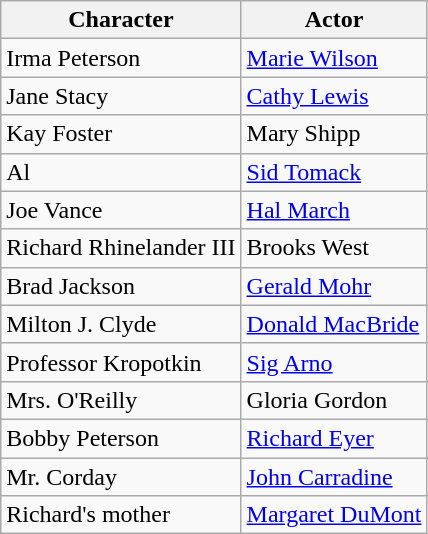<table class="wikitable">
<tr>
<th>Character</th>
<th>Actor</th>
</tr>
<tr>
<td>Irma Peterson</td>
<td><a href='#'>Marie Wilson</a></td>
</tr>
<tr>
<td>Jane Stacy</td>
<td><a href='#'>Cathy Lewis</a></td>
</tr>
<tr>
<td>Kay Foster</td>
<td>Mary Shipp</td>
</tr>
<tr>
<td>Al</td>
<td><a href='#'>Sid Tomack</a></td>
</tr>
<tr>
<td>Joe Vance</td>
<td><a href='#'>Hal March</a></td>
</tr>
<tr>
<td>Richard Rhinelander III</td>
<td>Brooks West</td>
</tr>
<tr>
<td>Brad Jackson</td>
<td><a href='#'>Gerald Mohr</a></td>
</tr>
<tr>
<td>Milton J. Clyde</td>
<td><a href='#'>Donald MacBride</a></td>
</tr>
<tr>
<td>Professor Kropotkin</td>
<td><a href='#'>Sig Arno</a></td>
</tr>
<tr>
<td>Mrs. O'Reilly</td>
<td>Gloria Gordon</td>
</tr>
<tr>
<td>Bobby Peterson</td>
<td><a href='#'>Richard Eyer</a></td>
</tr>
<tr>
<td>Mr. Corday</td>
<td><a href='#'>John Carradine</a></td>
</tr>
<tr>
<td>Richard's mother</td>
<td><a href='#'>Margaret DuMont</a></td>
</tr>
</table>
